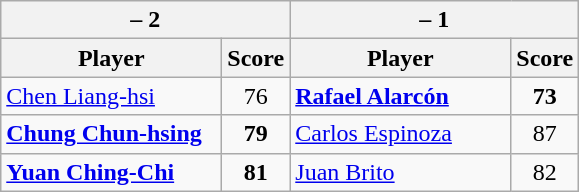<table class=wikitable>
<tr>
<th colspan=2> – 2</th>
<th colspan=2> – 1</th>
</tr>
<tr>
<th width=140>Player</th>
<th>Score</th>
<th width=140>Player</th>
<th>Score</th>
</tr>
<tr>
<td><a href='#'>Chen Liang-hsi</a></td>
<td align=center>76</td>
<td><strong><a href='#'>Rafael Alarcón</a></strong></td>
<td align=center><strong>73</strong></td>
</tr>
<tr>
<td><strong><a href='#'>Chung Chun-hsing</a></strong></td>
<td align=center><strong>79</strong></td>
<td><a href='#'>Carlos Espinoza</a></td>
<td align=center>87</td>
</tr>
<tr>
<td><strong><a href='#'>Yuan Ching-Chi</a></strong></td>
<td align=center><strong>81</strong></td>
<td><a href='#'>Juan Brito</a></td>
<td align=center>82</td>
</tr>
</table>
